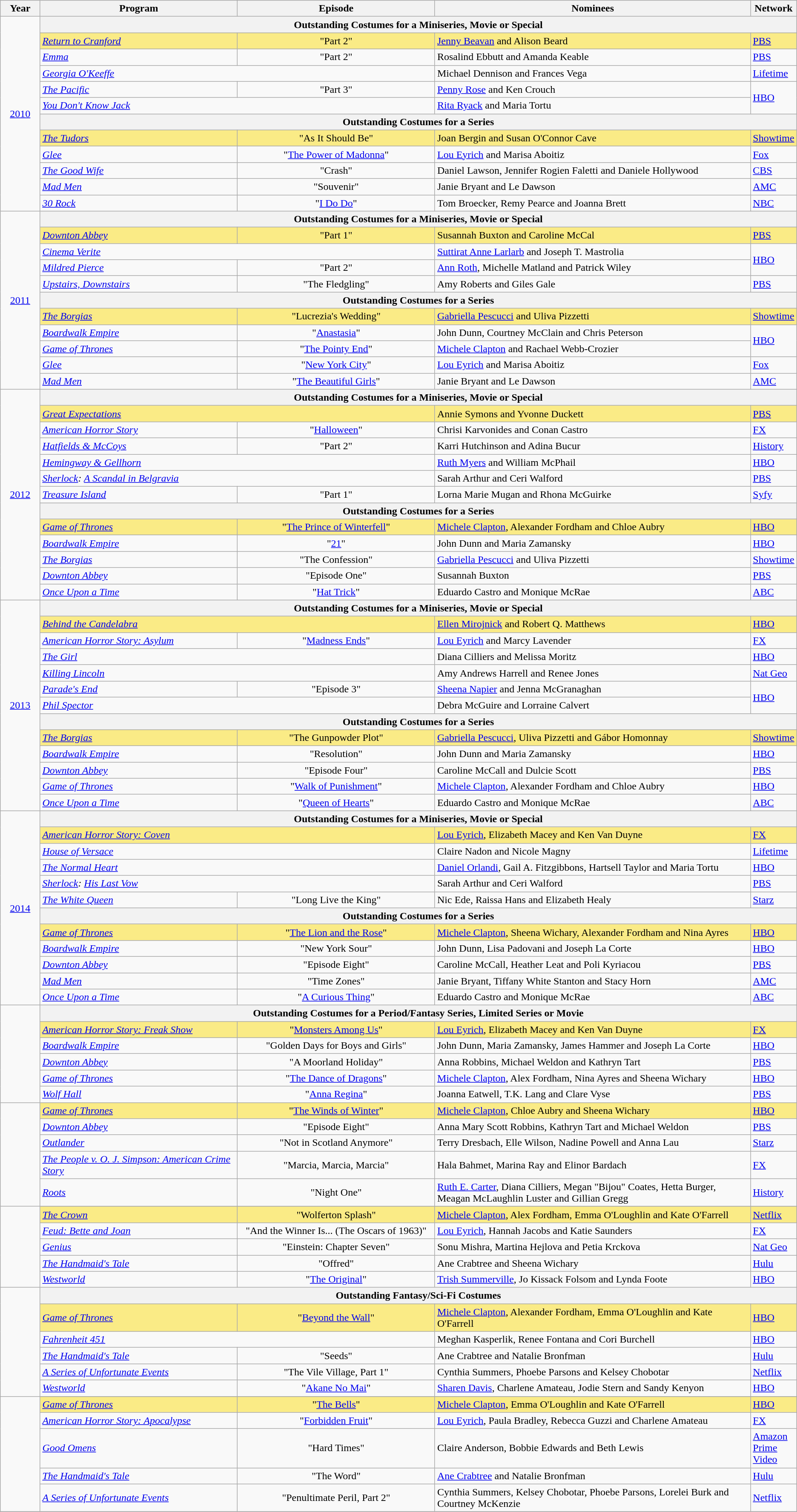<table class="wikitable">
<tr>
<th width="5%">Year</th>
<th width="25%">Program</th>
<th width="25%">Episode</th>
<th width="40%">Nominees</th>
<th width="5%">Network</th>
</tr>
<tr>
<td rowspan=12 style="text-align:center"><a href='#'>2010</a></td>
<th colspan="4">Outstanding Costumes for a Miniseries, Movie or Special</th>
</tr>
<tr style="background:#FAEB86;">
<td><em><a href='#'>Return to Cranford</a></em></td>
<td align=center>"Part 2"</td>
<td><a href='#'>Jenny Beavan</a> and Alison Beard</td>
<td><a href='#'>PBS</a></td>
</tr>
<tr>
<td><em><a href='#'>Emma</a></em></td>
<td align=center>"Part 2"</td>
<td>Rosalind Ebbutt and Amanda Keable</td>
<td><a href='#'>PBS</a></td>
</tr>
<tr>
<td colspan=2><em><a href='#'>Georgia O'Keeffe</a></em></td>
<td>Michael Dennison and Frances Vega</td>
<td><a href='#'>Lifetime</a></td>
</tr>
<tr>
<td><em><a href='#'>The Pacific</a></em></td>
<td align=center>"Part 3"</td>
<td><a href='#'>Penny Rose</a> and Ken Crouch</td>
<td rowspan=2><a href='#'>HBO</a></td>
</tr>
<tr>
<td colspan=2><em><a href='#'>You Don't Know Jack</a></em></td>
<td><a href='#'>Rita Ryack</a> and Maria Tortu</td>
</tr>
<tr>
<th colspan="4">Outstanding Costumes for a Series</th>
</tr>
<tr style="background:#FAEB86;">
<td><em><a href='#'>The Tudors</a></em></td>
<td align=center>"As It Should Be"</td>
<td>Joan Bergin and Susan O'Connor Cave</td>
<td><a href='#'>Showtime</a></td>
</tr>
<tr>
<td><em><a href='#'>Glee</a></em></td>
<td align=center>"<a href='#'>The Power of Madonna</a>"</td>
<td><a href='#'>Lou Eyrich</a> and Marisa Aboitiz</td>
<td><a href='#'>Fox</a></td>
</tr>
<tr>
<td><em><a href='#'>The Good Wife</a></em></td>
<td align=center>"Crash"</td>
<td>Daniel Lawson, Jennifer Rogien Faletti and Daniele Hollywood</td>
<td><a href='#'>CBS</a></td>
</tr>
<tr>
<td><em><a href='#'>Mad Men</a></em></td>
<td align=center>"Souvenir"</td>
<td>Janie Bryant and Le Dawson</td>
<td><a href='#'>AMC</a></td>
</tr>
<tr>
<td><em><a href='#'>30 Rock</a></em></td>
<td align=center>"<a href='#'>I Do Do</a>"</td>
<td>Tom Broecker, Remy Pearce and Joanna Brett</td>
<td><a href='#'>NBC</a></td>
</tr>
<tr>
<td rowspan=11 style="text-align:center"><a href='#'>2011</a></td>
<th colspan="4">Outstanding Costumes for a Miniseries, Movie or Special</th>
</tr>
<tr style="background:#FAEB86;">
<td><em><a href='#'>Downton Abbey</a></em></td>
<td align=center>"Part 1"</td>
<td>Susannah Buxton and Caroline McCal</td>
<td><a href='#'>PBS</a></td>
</tr>
<tr>
<td colspan=2><em><a href='#'>Cinema Verite</a></em></td>
<td><a href='#'>Suttirat Anne Larlarb</a> and Joseph T. Mastrolia</td>
<td rowspan=2><a href='#'>HBO</a></td>
</tr>
<tr>
<td><em><a href='#'>Mildred Pierce</a></em></td>
<td align=center>"Part 2"</td>
<td><a href='#'>Ann Roth</a>, Michelle Matland and Patrick Wiley</td>
</tr>
<tr>
<td><em><a href='#'>Upstairs, Downstairs</a></em></td>
<td align=center>"The Fledgling"</td>
<td>Amy Roberts and Giles Gale</td>
<td><a href='#'>PBS</a></td>
</tr>
<tr>
<th colspan="4">Outstanding Costumes for a Series</th>
</tr>
<tr style="background:#FAEB86;">
<td><em><a href='#'>The Borgias</a></em></td>
<td align=center>"Lucrezia's Wedding"</td>
<td><a href='#'>Gabriella Pescucci</a> and Uliva Pizzetti</td>
<td><a href='#'>Showtime</a></td>
</tr>
<tr>
<td><em><a href='#'>Boardwalk Empire</a></em></td>
<td align=center>"<a href='#'>Anastasia</a>"</td>
<td>John Dunn, Courtney McClain and Chris Peterson</td>
<td rowspan=2><a href='#'>HBO</a></td>
</tr>
<tr>
<td><em><a href='#'>Game of Thrones</a></em></td>
<td align=center>"<a href='#'>The Pointy End</a>"</td>
<td><a href='#'>Michele Clapton</a> and Rachael Webb-Crozier</td>
</tr>
<tr>
<td><em><a href='#'>Glee</a></em></td>
<td align=center>"<a href='#'>New York City</a>"</td>
<td><a href='#'>Lou Eyrich</a> and Marisa Aboitiz</td>
<td><a href='#'>Fox</a></td>
</tr>
<tr>
<td><em><a href='#'>Mad Men</a></em></td>
<td align=center>"<a href='#'>The Beautiful Girls</a>"</td>
<td>Janie Bryant and Le Dawson</td>
<td><a href='#'>AMC</a></td>
</tr>
<tr>
<td rowspan=13 style="text-align:center"><a href='#'>2012</a></td>
<th colspan="4">Outstanding Costumes for a Miniseries, Movie or Special</th>
</tr>
<tr style="background:#FAEB86;">
<td colspan=2><em><a href='#'>Great Expectations</a></em></td>
<td>Annie Symons and Yvonne Duckett</td>
<td><a href='#'>PBS</a></td>
</tr>
<tr>
<td><em><a href='#'>American Horror Story</a></em></td>
<td align=center>"<a href='#'>Halloween</a>"</td>
<td>Chrisi Karvonides and Conan Castro</td>
<td><a href='#'>FX</a></td>
</tr>
<tr>
<td><em><a href='#'>Hatfields & McCoys</a></em></td>
<td align=center>"Part 2"</td>
<td>Karri Hutchinson and Adina Bucur</td>
<td><a href='#'>History</a></td>
</tr>
<tr>
<td colspan=2><em><a href='#'>Hemingway & Gellhorn</a></em></td>
<td><a href='#'>Ruth Myers</a> and William McPhail</td>
<td><a href='#'>HBO</a></td>
</tr>
<tr>
<td colspan=2><em><a href='#'>Sherlock</a>: <a href='#'>A Scandal in Belgravia</a></em></td>
<td>Sarah Arthur and Ceri Walford</td>
<td><a href='#'>PBS</a></td>
</tr>
<tr>
<td><em><a href='#'>Treasure Island</a></em></td>
<td align=center>"Part 1"</td>
<td>Lorna Marie Mugan and Rhona McGuirke</td>
<td><a href='#'>Syfy</a></td>
</tr>
<tr>
<th colspan="4">Outstanding Costumes for a Series</th>
</tr>
<tr style="background:#FAEB86;">
<td><em><a href='#'>Game of Thrones</a></em></td>
<td align=center>"<a href='#'>The Prince of Winterfell</a>"</td>
<td><a href='#'>Michele Clapton</a>, Alexander Fordham and Chloe Aubry</td>
<td><a href='#'>HBO</a></td>
</tr>
<tr>
<td><em><a href='#'>Boardwalk Empire</a></em></td>
<td align=center>"<a href='#'>21</a>"</td>
<td>John Dunn and Maria Zamansky</td>
<td><a href='#'>HBO</a></td>
</tr>
<tr>
<td><em><a href='#'>The Borgias</a></em></td>
<td align=center>"The Confession"</td>
<td><a href='#'>Gabriella Pescucci</a> and Uliva Pizzetti</td>
<td><a href='#'>Showtime</a></td>
</tr>
<tr>
<td><em><a href='#'>Downton Abbey</a></em></td>
<td align=center>"Episode One"</td>
<td>Susannah Buxton</td>
<td><a href='#'>PBS</a></td>
</tr>
<tr>
<td><em><a href='#'>Once Upon a Time</a></em></td>
<td align=center>"<a href='#'>Hat Trick</a>"</td>
<td>Eduardo Castro and Monique McRae</td>
<td><a href='#'>ABC</a></td>
</tr>
<tr>
<td rowspan=13 style="text-align:center"><a href='#'>2013</a></td>
<th colspan="4">Outstanding Costumes for a Miniseries, Movie or Special</th>
</tr>
<tr style="background:#FAEB86;">
<td colspan=2><em><a href='#'>Behind the Candelabra</a></em></td>
<td><a href='#'>Ellen Mirojnick</a> and Robert Q. Matthews</td>
<td><a href='#'>HBO</a></td>
</tr>
<tr>
<td><em><a href='#'>American Horror Story: Asylum</a></em></td>
<td align=center>"<a href='#'>Madness Ends</a>"</td>
<td><a href='#'>Lou Eyrich</a> and Marcy Lavender</td>
<td><a href='#'>FX</a></td>
</tr>
<tr>
<td colspan=2><em><a href='#'>The Girl</a></em></td>
<td>Diana Cilliers and Melissa Moritz</td>
<td><a href='#'>HBO</a></td>
</tr>
<tr>
<td colspan=2><em><a href='#'>Killing Lincoln</a></em></td>
<td>Amy Andrews Harrell and Renee Jones</td>
<td><a href='#'>Nat Geo</a></td>
</tr>
<tr>
<td><em><a href='#'>Parade's End</a></em></td>
<td align=center>"Episode 3"</td>
<td><a href='#'>Sheena Napier</a> and Jenna McGranaghan</td>
<td rowspan=2><a href='#'>HBO</a></td>
</tr>
<tr>
<td colspan=2><em><a href='#'>Phil Spector</a></em></td>
<td>Debra McGuire and Lorraine Calvert</td>
</tr>
<tr>
<th colspan="4">Outstanding Costumes for a Series</th>
</tr>
<tr style="background:#FAEB86;">
<td><em><a href='#'>The Borgias</a></em></td>
<td align=center>"The Gunpowder Plot"</td>
<td><a href='#'>Gabriella Pescucci</a>, Uliva Pizzetti and Gábor Homonnay</td>
<td><a href='#'>Showtime</a></td>
</tr>
<tr>
<td><em><a href='#'>Boardwalk Empire</a></em></td>
<td align=center>"Resolution"</td>
<td>John Dunn and Maria Zamansky</td>
<td><a href='#'>HBO</a></td>
</tr>
<tr>
<td><em><a href='#'>Downton Abbey</a></em></td>
<td align=center>"Episode Four"</td>
<td>Caroline McCall and Dulcie Scott</td>
<td><a href='#'>PBS</a></td>
</tr>
<tr>
<td><em><a href='#'>Game of Thrones</a></em></td>
<td align=center>"<a href='#'>Walk of Punishment</a>"</td>
<td><a href='#'>Michele Clapton</a>, Alexander Fordham and Chloe Aubry</td>
<td><a href='#'>HBO</a></td>
</tr>
<tr>
<td><em><a href='#'>Once Upon a Time</a></em></td>
<td align=center>"<a href='#'>Queen of Hearts</a>"</td>
<td>Eduardo Castro and Monique McRae</td>
<td><a href='#'>ABC</a></td>
</tr>
<tr>
<td rowspan=12 style="text-align:center"><a href='#'>2014</a></td>
<th colspan="4">Outstanding Costumes for a Miniseries, Movie or Special</th>
</tr>
<tr style="background:#FAEB86;">
<td colspan=2><em><a href='#'>American Horror Story: Coven</a></em></td>
<td><a href='#'>Lou Eyrich</a>, Elizabeth Macey and Ken Van Duyne</td>
<td><a href='#'>FX</a></td>
</tr>
<tr>
<td colspan=2><em><a href='#'>House of Versace</a></em></td>
<td>Claire Nadon and Nicole Magny</td>
<td><a href='#'>Lifetime</a></td>
</tr>
<tr>
<td colspan=2><em><a href='#'>The Normal Heart</a></em></td>
<td><a href='#'>Daniel Orlandi</a>, Gail A. Fitzgibbons, Hartsell Taylor and Maria Tortu</td>
<td><a href='#'>HBO</a></td>
</tr>
<tr>
<td colspan=2><em><a href='#'>Sherlock</a>: <a href='#'>His Last Vow</a></em></td>
<td>Sarah Arthur and Ceri Walford</td>
<td><a href='#'>PBS</a></td>
</tr>
<tr>
<td><em><a href='#'>The White Queen</a></em></td>
<td align=center>"Long Live the King"</td>
<td>Nic Ede, Raissa Hans and Elizabeth Healy</td>
<td><a href='#'>Starz</a></td>
</tr>
<tr>
<th colspan="4">Outstanding Costumes for a Series</th>
</tr>
<tr style="background:#FAEB86;">
<td><em><a href='#'>Game of Thrones</a></em></td>
<td align=center>"<a href='#'>The Lion and the Rose</a>"</td>
<td><a href='#'>Michele Clapton</a>, Sheena Wichary, Alexander Fordham and Nina Ayres</td>
<td><a href='#'>HBO</a></td>
</tr>
<tr>
<td><em><a href='#'>Boardwalk Empire</a></em></td>
<td align=center>"New York Sour"</td>
<td>John Dunn, Lisa Padovani and Joseph La Corte</td>
<td><a href='#'>HBO</a></td>
</tr>
<tr>
<td><em><a href='#'>Downton Abbey</a></em></td>
<td align=center>"Episode Eight"</td>
<td>Caroline McCall, Heather Leat and Poli Kyriacou</td>
<td><a href='#'>PBS</a></td>
</tr>
<tr>
<td><em><a href='#'>Mad Men</a></em></td>
<td align=center>"Time Zones"</td>
<td>Janie Bryant, Tiffany White Stanton and Stacy Horn</td>
<td><a href='#'>AMC</a></td>
</tr>
<tr>
<td><em><a href='#'>Once Upon a Time</a></em></td>
<td align=center>"<a href='#'>A Curious Thing</a>"</td>
<td>Eduardo Castro and Monique McRae</td>
<td><a href='#'>ABC</a></td>
</tr>
<tr>
<td rowspan="6" style="text"=align:center;></td>
<th colspan="4">Outstanding Costumes for a Period/Fantasy Series, Limited Series or Movie</th>
</tr>
<tr style="background:#FAEB86;">
<td><em><a href='#'>American Horror Story: Freak Show</a></em></td>
<td align=center>"<a href='#'>Monsters Among Us</a>"</td>
<td><a href='#'>Lou Eyrich</a>, Elizabeth Macey and Ken Van Duyne</td>
<td><a href='#'>FX</a></td>
</tr>
<tr>
<td><em><a href='#'>Boardwalk Empire</a></em></td>
<td align=center>"Golden Days for Boys and Girls"</td>
<td>John Dunn, Maria Zamansky, James Hammer and Joseph La Corte</td>
<td><a href='#'>HBO</a></td>
</tr>
<tr>
<td><em><a href='#'>Downton Abbey</a></em></td>
<td align=center>"A Moorland Holiday"</td>
<td>Anna Robbins, Michael Weldon and Kathryn Tart</td>
<td><a href='#'>PBS</a></td>
</tr>
<tr>
<td><em><a href='#'>Game of Thrones</a></em></td>
<td align=center>"<a href='#'>The Dance of Dragons</a>"</td>
<td><a href='#'>Michele Clapton</a>, Alex Fordham, Nina Ayres and Sheena Wichary</td>
<td><a href='#'>HBO</a></td>
</tr>
<tr>
<td><em><a href='#'>Wolf Hall</a></em></td>
<td align=center>"<a href='#'>Anna Regina</a>"</td>
<td>Joanna Eatwell, T.K. Lang and Clare Vyse</td>
<td><a href='#'>PBS</a></td>
</tr>
<tr>
<td rowspan="5" style="text"=align:center;></td>
<td style="background:#FAEB86;"><em><a href='#'>Game of Thrones</a></em></td>
<td style="background:#FAEB86;"  align=center>"<a href='#'>The Winds of Winter</a>"</td>
<td style="background:#FAEB86;"><a href='#'>Michele Clapton</a>, Chloe Aubry and Sheena Wichary</td>
<td style="background:#FAEB86;"><a href='#'>HBO</a></td>
</tr>
<tr>
<td><em><a href='#'>Downton Abbey</a></em></td>
<td align=center>"Episode Eight"</td>
<td>Anna Mary Scott Robbins, Kathryn Tart and Michael Weldon</td>
<td><a href='#'>PBS</a></td>
</tr>
<tr>
<td><em><a href='#'>Outlander</a></em></td>
<td align=center>"Not in Scotland Anymore"</td>
<td>Terry Dresbach, Elle Wilson, Nadine Powell and Anna Lau</td>
<td><a href='#'>Starz</a></td>
</tr>
<tr>
<td><em><a href='#'>The People v. O. J. Simpson: American Crime Story</a></em></td>
<td align=center>"Marcia, Marcia, Marcia"</td>
<td>Hala Bahmet, Marina Ray and Elinor Bardach</td>
<td><a href='#'>FX</a></td>
</tr>
<tr>
<td><em><a href='#'>Roots</a></em></td>
<td align=center>"Night One"</td>
<td><a href='#'>Ruth E. Carter</a>, Diana Cilliers, Megan "Bijou" Coates, Hetta Burger, Meagan McLaughlin Luster and Gillian Gregg</td>
<td><a href='#'>History</a></td>
</tr>
<tr>
<td rowspan="6" style="text"=align:center;></td>
</tr>
<tr>
<td style="background:#FAEB86;"><em><a href='#'>The Crown</a></em></td>
<td style="background:#FAEB86;" align=center>"Wolferton Splash"</td>
<td style="background:#FAEB86;"><a href='#'>Michele Clapton</a>, Alex Fordham, Emma O'Loughlin and Kate O'Farrell</td>
<td style="background:#FAEB86;"><a href='#'>Netflix</a></td>
</tr>
<tr>
<td><em><a href='#'>Feud: Bette and Joan</a></em></td>
<td align=center>"And the Winner Is... (The Oscars of 1963)"</td>
<td><a href='#'>Lou Eyrich</a>, Hannah Jacobs and Katie Saunders</td>
<td><a href='#'>FX</a></td>
</tr>
<tr>
<td><em><a href='#'>Genius</a></em></td>
<td align=center>"Einstein: Chapter Seven"</td>
<td>Sonu Mishra, Martina Hejlova and Petia Krckova</td>
<td><a href='#'>Nat Geo</a></td>
</tr>
<tr>
<td><em><a href='#'>The Handmaid's Tale</a></em></td>
<td align=center>"Offred"</td>
<td>Ane Crabtree and Sheena Wichary</td>
<td><a href='#'>Hulu</a></td>
</tr>
<tr>
<td><em><a href='#'>Westworld</a></em></td>
<td align=center>"<a href='#'>The Original</a>"</td>
<td><a href='#'>Trish Summerville</a>, Jo Kissack Folsom and Lynda Foote</td>
<td><a href='#'>HBO</a></td>
</tr>
<tr>
<td rowspan="6" style="text"=align:center;></td>
<th colspan="4">Outstanding Fantasy/Sci-Fi Costumes</th>
</tr>
<tr style="background:#FAEB86;">
<td><em><a href='#'>Game of Thrones</a></em></td>
<td align=center>"<a href='#'>Beyond the Wall</a>"</td>
<td><a href='#'>Michele Clapton</a>, Alexander Fordham, Emma O'Loughlin and Kate O'Farrell</td>
<td><a href='#'>HBO</a></td>
</tr>
<tr>
<td colspan=2><em><a href='#'>Fahrenheit 451</a></em></td>
<td>Meghan Kasperlik, Renee Fontana and Cori Burchell</td>
<td><a href='#'>HBO</a></td>
</tr>
<tr>
<td><em><a href='#'>The Handmaid's Tale</a></em></td>
<td align=center>"Seeds"</td>
<td>Ane Crabtree and Natalie Bronfman</td>
<td><a href='#'>Hulu</a></td>
</tr>
<tr>
<td><em><a href='#'>A Series of Unfortunate Events</a></em></td>
<td align=center>"The Vile Village, Part 1"</td>
<td>Cynthia Summers, Phoebe Parsons and Kelsey Chobotar</td>
<td><a href='#'>Netflix</a></td>
</tr>
<tr>
<td><em><a href='#'>Westworld</a></em></td>
<td align=center>"<a href='#'>Akane No Mai</a>"</td>
<td><a href='#'>Sharen Davis</a>, Charlene Amateau, Jodie Stern and Sandy Kenyon</td>
<td><a href='#'>HBO</a></td>
</tr>
<tr>
<td rowspan="6" style="text"=align:center;></td>
</tr>
<tr style="background:#FAEB86;">
<td><em><a href='#'>Game of Thrones</a></em></td>
<td align=center>"<a href='#'>The Bells</a>"</td>
<td><a href='#'>Michele Clapton</a>, Emma O'Loughlin and Kate O'Farrell</td>
<td><a href='#'>HBO</a></td>
</tr>
<tr>
<td><em><a href='#'>American Horror Story: Apocalypse</a></em></td>
<td align=center>"<a href='#'>Forbidden Fruit</a>"</td>
<td><a href='#'>Lou Eyrich</a>, Paula Bradley, Rebecca Guzzi and Charlene Amateau</td>
<td><a href='#'>FX</a></td>
</tr>
<tr>
<td><em><a href='#'>Good Omens</a></em></td>
<td align=center>"Hard Times"</td>
<td>Claire Anderson, Bobbie Edwards and Beth Lewis</td>
<td><a href='#'>Amazon Prime Video</a></td>
</tr>
<tr>
<td><em><a href='#'>The Handmaid's Tale</a></em></td>
<td align=center>"The Word"</td>
<td><a href='#'>Ane Crabtree</a> and Natalie Bronfman</td>
<td><a href='#'>Hulu</a></td>
</tr>
<tr>
<td><em><a href='#'>A Series of Unfortunate Events</a></em></td>
<td align=center>"Penultimate Peril, Part 2"</td>
<td>Cynthia Summers, Kelsey Chobotar, Phoebe Parsons, Lorelei Burk and Courtney McKenzie</td>
<td><a href='#'>Netflix</a></td>
</tr>
<tr>
</tr>
</table>
